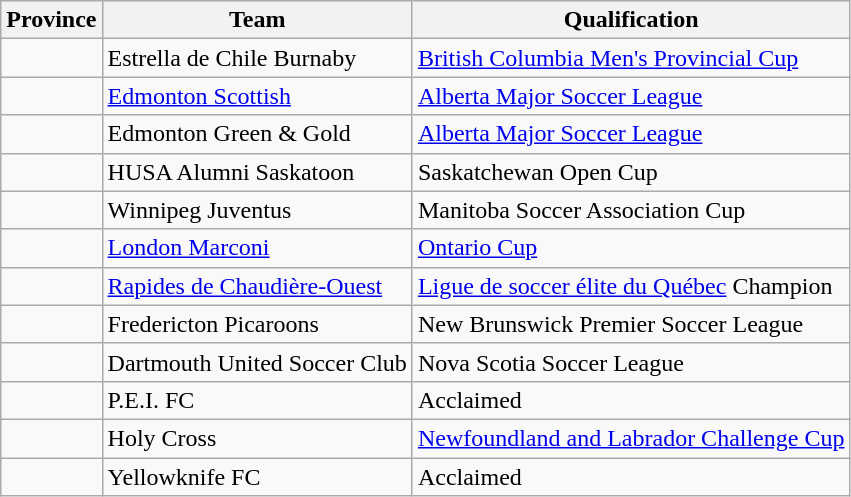<table class="wikitable">
<tr>
<th>Province</th>
<th>Team</th>
<th>Qualification</th>
</tr>
<tr>
<td></td>
<td>Estrella de Chile Burnaby</td>
<td><a href='#'>British Columbia Men's Provincial Cup</a></td>
</tr>
<tr>
<td></td>
<td><a href='#'>Edmonton Scottish</a></td>
<td><a href='#'>Alberta Major Soccer League</a></td>
</tr>
<tr>
<td></td>
<td>Edmonton Green & Gold</td>
<td><a href='#'>Alberta Major Soccer League</a></td>
</tr>
<tr>
<td></td>
<td>HUSA Alumni Saskatoon</td>
<td>Saskatchewan Open Cup</td>
</tr>
<tr>
<td></td>
<td>Winnipeg Juventus</td>
<td>Manitoba Soccer Association Cup</td>
</tr>
<tr>
<td></td>
<td><a href='#'>London Marconi</a></td>
<td><a href='#'>Ontario Cup</a></td>
</tr>
<tr>
<td></td>
<td><a href='#'>Rapides de Chaudière-Ouest</a></td>
<td><a href='#'>Ligue de soccer élite du Québec</a> Champion</td>
</tr>
<tr>
<td></td>
<td>Fredericton Picaroons</td>
<td>New Brunswick Premier Soccer League</td>
</tr>
<tr>
<td></td>
<td>Dartmouth United Soccer Club</td>
<td>Nova Scotia Soccer League</td>
</tr>
<tr>
<td></td>
<td>P.E.I. FC</td>
<td>Acclaimed</td>
</tr>
<tr>
<td></td>
<td>Holy Cross</td>
<td><a href='#'>Newfoundland and Labrador Challenge Cup</a></td>
</tr>
<tr>
<td></td>
<td>Yellowknife FC</td>
<td>Acclaimed</td>
</tr>
</table>
